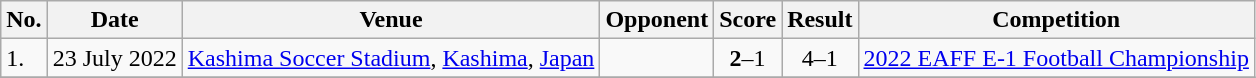<table class="wikitable">
<tr>
<th>No.</th>
<th>Date</th>
<th>Venue</th>
<th>Opponent</th>
<th>Score</th>
<th>Result</th>
<th>Competition</th>
</tr>
<tr>
<td>1.</td>
<td>23 July 2022</td>
<td><a href='#'>Kashima Soccer Stadium</a>, <a href='#'>Kashima</a>, <a href='#'>Japan</a></td>
<td></td>
<td align=center><strong>2</strong>–1</td>
<td align=center>4–1</td>
<td><a href='#'>2022 EAFF E-1 Football Championship</a></td>
</tr>
<tr>
</tr>
</table>
